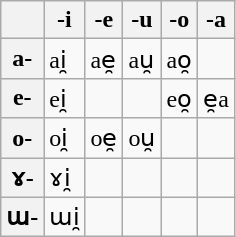<table class="wikitable">
<tr>
<th></th>
<th>-i</th>
<th>-e</th>
<th>-u</th>
<th>-o</th>
<th>-a</th>
</tr>
<tr>
<th>a-</th>
<td>ai̯</td>
<td>ae̯</td>
<td>au̯</td>
<td>ao̯</td>
<td></td>
</tr>
<tr>
<th>e-</th>
<td>ei̯</td>
<td></td>
<td></td>
<td>eo̯</td>
<td>e̯a</td>
</tr>
<tr>
<th>o-</th>
<td>oi̯</td>
<td>oe̯</td>
<td>ou̯</td>
<td></td>
<td></td>
</tr>
<tr>
<th>ɤ-</th>
<td>ɤi̯</td>
<td></td>
<td></td>
<td></td>
<td></td>
</tr>
<tr>
<th>ɯ-</th>
<td>ɯi̯</td>
<td></td>
<td></td>
<td></td>
<td></td>
</tr>
</table>
